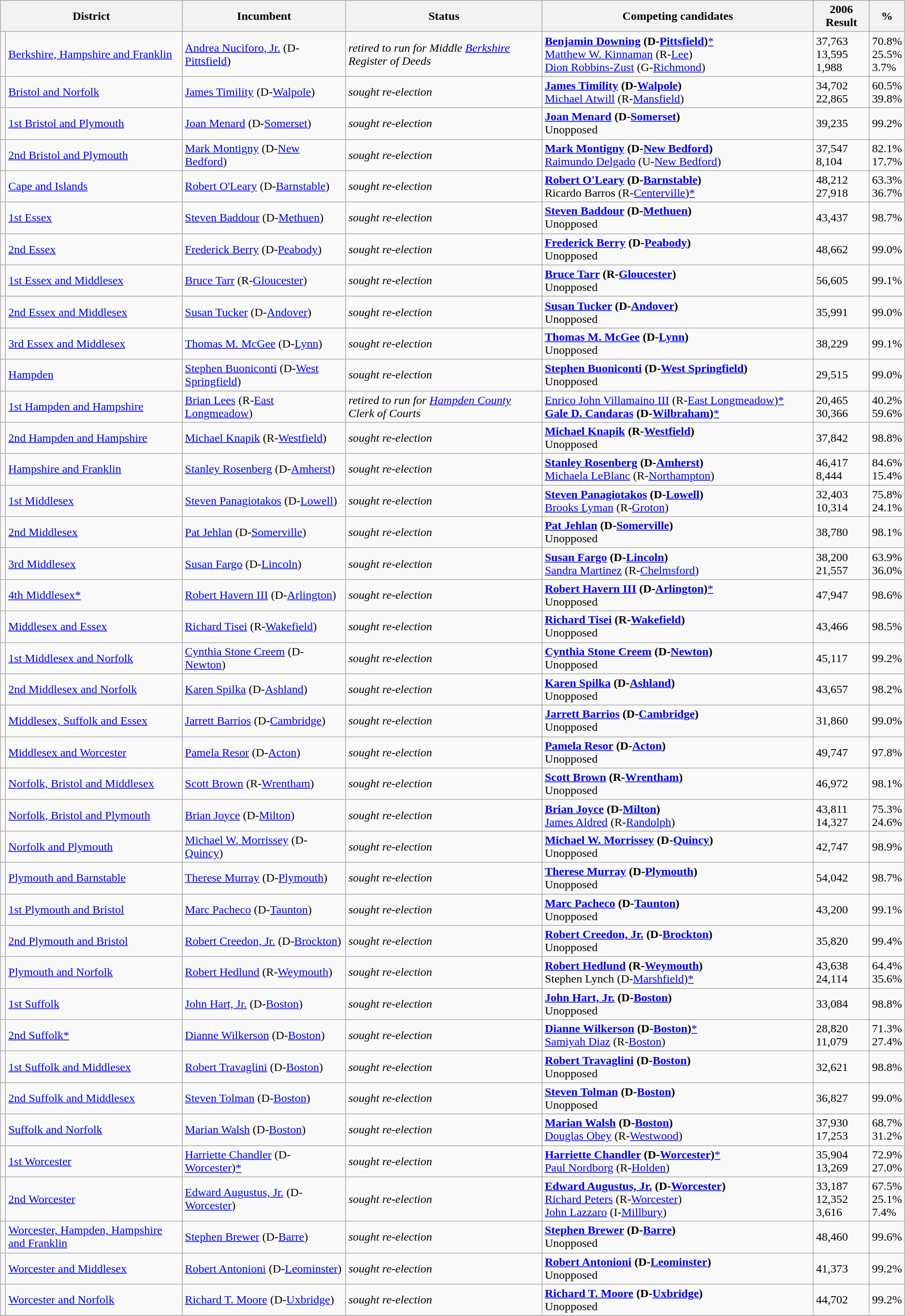<table class=wikitable>
<tr>
<th colspan=2 align=center>District</th>
<th>Incumbent</th>
<th>Status</th>
<th width=30%>Competing candidates</th>
<th>2006 Result</th>
<th>%</th>
</tr>
<tr>
<td></td>
<td><a href='#'>Berkshire, Hampshire and Franklin</a></td>
<td><a href='#'>Andrea Nuciforo, Jr.</a> (D-<a href='#'>Pittsfield</a>)</td>
<td><em>retired to run for Middle <a href='#'>Berkshire</a> Register of Deeds</em></td>
<td><strong><a href='#'>Benjamin Downing</a> (D-<a href='#'>Pittsfield</a>)</strong><a href='#'>*</a><br> <a href='#'>Matthew W. Kinnaman</a> (R-<a href='#'>Lee</a>) <br> <a href='#'>Dion Robbins-Zust</a> (G-<a href='#'>Richmond</a>)</td>
<td>37,763<br>13,595<br>1,988</td>
<td>70.8%<br>25.5%<br>3.7%</td>
</tr>
<tr>
<td></td>
<td><a href='#'>Bristol and Norfolk</a></td>
<td><a href='#'>James Timility</a> (D-<a href='#'>Walpole</a>)</td>
<td><em>sought re-election</em></td>
<td><strong><a href='#'>James Timility</a> (D-<a href='#'>Walpole</a>)</strong><br><a href='#'>Michael Atwill</a> (R-<a href='#'>Mansfield</a>)</td>
<td>34,702<br>22,865</td>
<td>60.5%<br>39.8%</td>
</tr>
<tr>
<td></td>
<td><a href='#'>1st Bristol and Plymouth</a></td>
<td><a href='#'>Joan Menard</a> (D-<a href='#'>Somerset</a>)</td>
<td><em>sought re-election</em></td>
<td><strong><a href='#'>Joan Menard</a> (D-<a href='#'>Somerset</a>)</strong> <br> Unopposed</td>
<td>39,235</td>
<td>99.2%</td>
</tr>
<tr>
<td></td>
<td><a href='#'>2nd Bristol and Plymouth</a></td>
<td><a href='#'>Mark Montigny</a> (D-<a href='#'>New Bedford</a>)</td>
<td><em>sought re-election</em></td>
<td><strong><a href='#'>Mark Montigny</a> (D-<a href='#'>New Bedford</a>)</strong> <br> <a href='#'>Raimundo Delgado</a> (U-<a href='#'>New Bedford</a>)</td>
<td>37,547<br>8,104</td>
<td>82.1%<br>17.7%</td>
</tr>
<tr>
<td></td>
<td><a href='#'>Cape and Islands</a></td>
<td><a href='#'>Robert O'Leary</a> (D-<a href='#'>Barnstable</a>)</td>
<td><em>sought re-election</em></td>
<td><strong><a href='#'>Robert O'Leary</a> (D-<a href='#'>Barnstable</a>)</strong> <br> Ricardo Barros (R-<a href='#'>Centerville</a>)<a href='#'>*</a></td>
<td>48,212<br>27,918</td>
<td>63.3%<br>36.7%</td>
</tr>
<tr>
<td></td>
<td><a href='#'>1st Essex</a></td>
<td><a href='#'>Steven Baddour</a> (D-<a href='#'>Methuen</a>)</td>
<td><em>sought re-election</em></td>
<td><strong><a href='#'>Steven Baddour</a> (D-<a href='#'>Methuen</a>)</strong> <br> Unopposed</td>
<td>43,437</td>
<td>98.7%</td>
</tr>
<tr>
<td></td>
<td><a href='#'>2nd Essex</a></td>
<td><a href='#'>Frederick Berry</a> (D-<a href='#'>Peabody</a>)</td>
<td><em>sought re-election</em></td>
<td><strong><a href='#'>Frederick Berry</a> (D-<a href='#'>Peabody</a>)</strong> <br> Unopposed</td>
<td>48,662</td>
<td>99.0%</td>
</tr>
<tr>
<td></td>
<td><a href='#'>1st Essex and Middlesex</a></td>
<td><a href='#'>Bruce Tarr</a> (R-<a href='#'>Gloucester</a>)</td>
<td><em>sought re-election</em></td>
<td><strong><a href='#'>Bruce Tarr</a> (R-<a href='#'>Gloucester</a>)</strong> <br> Unopposed</td>
<td>56,605</td>
<td>99.1%</td>
</tr>
<tr>
<td></td>
<td><a href='#'>2nd Essex and Middlesex</a></td>
<td><a href='#'>Susan Tucker</a> (D-<a href='#'>Andover</a>)</td>
<td><em>sought re-election</em></td>
<td><strong><a href='#'>Susan Tucker</a> (D-<a href='#'>Andover</a>)</strong> <br> Unopposed</td>
<td>35,991</td>
<td>99.0%</td>
</tr>
<tr>
<td></td>
<td><a href='#'>3rd Essex and Middlesex</a></td>
<td><a href='#'>Thomas M. McGee</a> (D-<a href='#'>Lynn</a>)</td>
<td><em>sought re-election</em></td>
<td><strong><a href='#'>Thomas M. McGee</a> (D-<a href='#'>Lynn</a>)</strong> <br> Unopposed</td>
<td>38,229</td>
<td>99.1%</td>
</tr>
<tr>
<td></td>
<td><a href='#'>Hampden</a></td>
<td><a href='#'>Stephen Buoniconti</a> (D-<a href='#'>West Springfield</a>)</td>
<td><em>sought re-election</em></td>
<td><strong><a href='#'>Stephen Buoniconti</a> (D-<a href='#'>West Springfield</a>)</strong> <br> Unopposed</td>
<td>29,515</td>
<td>99.0%</td>
</tr>
<tr>
<td></td>
<td><a href='#'>1st Hampden and Hampshire</a></td>
<td><a href='#'>Brian Lees</a> (R-<a href='#'>East Longmeadow</a>)</td>
<td><em>retired to run for <a href='#'>Hampden County</a> Clerk of Courts</em></td>
<td><a href='#'>Enrico John Villamaino III</a> (R-<a href='#'>East Longmeadow</a>)<a href='#'>*</a><br> <strong><a href='#'>Gale D. Candaras</a> (D-<a href='#'>Wilbraham</a>)</strong><a href='#'>*</a></td>
<td>20,465<br>30,366</td>
<td>40.2%<br>59.6%</td>
</tr>
<tr>
<td></td>
<td><a href='#'>2nd Hampden and Hampshire</a></td>
<td><a href='#'>Michael Knapik</a> (R-<a href='#'>Westfield</a>)</td>
<td><em>sought re-election</em></td>
<td><strong><a href='#'>Michael Knapik</a> (R-<a href='#'>Westfield</a>)</strong> <br> Unopposed</td>
<td>37,842</td>
<td>98.8%</td>
</tr>
<tr>
<td></td>
<td><a href='#'>Hampshire and Franklin</a></td>
<td><a href='#'>Stanley Rosenberg</a> (D-<a href='#'>Amherst</a>)</td>
<td><em>sought re-election</em></td>
<td><strong><a href='#'>Stanley Rosenberg</a> (D-<a href='#'>Amherst</a>)</strong> <br> <a href='#'>Michaela LeBlanc</a> (R-<a href='#'>Northampton</a>)</td>
<td>46,417<br>8,444</td>
<td>84.6%<br>15.4%</td>
</tr>
<tr>
<td></td>
<td><a href='#'>1st Middlesex</a></td>
<td><a href='#'>Steven Panagiotakos</a> (D-<a href='#'>Lowell</a>)</td>
<td><em>sought re-election</em></td>
<td><strong><a href='#'>Steven Panagiotakos</a> (D-<a href='#'>Lowell</a>)</strong> <br> <a href='#'>Brooks Lyman</a> (R-<a href='#'>Groton</a>)</td>
<td>32,403<br>10,314</td>
<td>75.8%<br>24.1%</td>
</tr>
<tr>
<td></td>
<td><a href='#'>2nd Middlesex</a></td>
<td><a href='#'>Pat Jehlan</a> (D-<a href='#'>Somerville</a>)</td>
<td><em>sought re-election</em></td>
<td><strong><a href='#'>Pat Jehlan</a> (D-<a href='#'>Somerville</a>)</strong> <br> Unopposed</td>
<td>38,780</td>
<td>98.1%</td>
</tr>
<tr>
<td></td>
<td><a href='#'>3rd Middlesex</a></td>
<td><a href='#'>Susan Fargo</a> (D-<a href='#'>Lincoln</a>)</td>
<td><em>sought re-election</em></td>
<td><strong><a href='#'>Susan Fargo</a> (D-<a href='#'>Lincoln</a>)</strong> <br> <a href='#'>Sandra Martinez</a> (R-<a href='#'>Chelmsford</a>)</td>
<td>38,200<br>21,557</td>
<td>63.9%<br>36.0%</td>
</tr>
<tr>
<td></td>
<td><a href='#'>4th Middlesex</a><a href='#'>*</a></td>
<td><a href='#'>Robert Havern III</a> (D-<a href='#'>Arlington</a>)</td>
<td><em>sought re-election</em></td>
<td><strong><a href='#'>Robert Havern III</a> (D-<a href='#'>Arlington</a>)</strong><a href='#'>*</a> <br> Unopposed</td>
<td>47,947</td>
<td>98.6%</td>
</tr>
<tr>
<td></td>
<td><a href='#'>Middlesex and Essex</a></td>
<td><a href='#'>Richard Tisei</a> (R-<a href='#'>Wakefield</a>)</td>
<td><em>sought re-election</em></td>
<td><strong><a href='#'>Richard Tisei</a> (R-<a href='#'>Wakefield</a>)</strong> <br> Unopposed</td>
<td>43,466</td>
<td>98.5%</td>
</tr>
<tr>
<td></td>
<td><a href='#'>1st Middlesex and Norfolk</a></td>
<td><a href='#'>Cynthia Stone Creem</a> (D-<a href='#'>Newton</a>)</td>
<td><em>sought re-election</em></td>
<td><strong><a href='#'>Cynthia Stone Creem</a> (D-<a href='#'>Newton</a>)</strong> <br> Unopposed</td>
<td>45,117</td>
<td>99.2%</td>
</tr>
<tr>
<td></td>
<td><a href='#'>2nd Middlesex and Norfolk</a></td>
<td><a href='#'>Karen Spilka</a> (D-<a href='#'>Ashland</a>)</td>
<td><em>sought re-election</em></td>
<td><strong><a href='#'>Karen Spilka</a> (D-<a href='#'>Ashland</a>)</strong> <br> Unopposed</td>
<td>43,657</td>
<td>98.2%</td>
</tr>
<tr>
<td></td>
<td><a href='#'>Middlesex, Suffolk and Essex</a></td>
<td><a href='#'>Jarrett Barrios</a> (D-<a href='#'>Cambridge</a>)</td>
<td><em>sought re-election</em></td>
<td><strong><a href='#'>Jarrett Barrios</a> (D-<a href='#'>Cambridge</a>)</strong> <br> Unopposed</td>
<td>31,860</td>
<td>99.0%</td>
</tr>
<tr>
<td></td>
<td><a href='#'>Middlesex and Worcester</a></td>
<td><a href='#'>Pamela Resor</a>  (D-<a href='#'>Acton</a>)</td>
<td><em>sought re-election</em></td>
<td><strong><a href='#'>Pamela Resor</a> (D-<a href='#'>Acton</a>)</strong> <br> Unopposed</td>
<td>49,747</td>
<td>97.8%</td>
</tr>
<tr>
<td></td>
<td><a href='#'>Norfolk, Bristol and Middlesex</a></td>
<td><a href='#'>Scott Brown</a>  (R-<a href='#'>Wrentham</a>)</td>
<td><em>sought re-election</em></td>
<td><strong><a href='#'>Scott Brown</a> (R-<a href='#'>Wrentham</a>)</strong> <br> Unopposed</td>
<td>46,972</td>
<td>98.1%</td>
</tr>
<tr>
<td></td>
<td><a href='#'>Norfolk, Bristol and Plymouth</a></td>
<td><a href='#'>Brian Joyce</a>  (D-<a href='#'>Milton</a>)</td>
<td><em>sought re-election</em></td>
<td><strong><a href='#'>Brian Joyce</a>  (D-<a href='#'>Milton</a>)</strong> <br> <a href='#'>James Aldred</a> (R-<a href='#'>Randolph</a>)</td>
<td>43,811<br>14,327</td>
<td>75.3%<br>24.6%</td>
</tr>
<tr>
<td></td>
<td><a href='#'>Norfolk and Plymouth</a></td>
<td><a href='#'>Michael W. Morrissey</a>  (D-<a href='#'>Quincy</a>)</td>
<td><em>sought re-election</em></td>
<td><strong><a href='#'>Michael W. Morrissey</a>  (D-<a href='#'>Quincy</a>)</strong> <br> Unopposed</td>
<td>42,747</td>
<td>98.9%</td>
</tr>
<tr>
<td></td>
<td><a href='#'>Plymouth and Barnstable</a></td>
<td><a href='#'>Therese Murray</a>  (D-<a href='#'>Plymouth</a>)</td>
<td><em>sought re-election</em></td>
<td><strong><a href='#'>Therese Murray</a>  (D-<a href='#'>Plymouth</a>)</strong> <br> Unopposed</td>
<td>54,042</td>
<td>98.7%</td>
</tr>
<tr>
<td></td>
<td><a href='#'>1st Plymouth and Bristol</a></td>
<td><a href='#'>Marc Pacheco</a>  (D-<a href='#'>Taunton</a>)</td>
<td><em>sought re-election</em></td>
<td><strong><a href='#'>Marc Pacheco</a>  (D-<a href='#'>Taunton</a>)</strong> <br> Unopposed</td>
<td>43,200</td>
<td>99.1%</td>
</tr>
<tr>
<td></td>
<td><a href='#'>2nd Plymouth and Bristol</a></td>
<td><a href='#'>Robert Creedon, Jr.</a>  (D-<a href='#'>Brockton</a>)</td>
<td><em>sought re-election</em></td>
<td><strong><a href='#'>Robert Creedon, Jr.</a>  (D-<a href='#'>Brockton</a>)</strong> <br> Unopposed</td>
<td>35,820</td>
<td>99.4%</td>
</tr>
<tr>
<td></td>
<td><a href='#'>Plymouth and Norfolk</a></td>
<td><a href='#'>Robert Hedlund</a> (R-<a href='#'>Weymouth</a>)</td>
<td><em>sought re-election</em></td>
<td><strong><a href='#'>Robert Hedlund</a> (R-<a href='#'>Weymouth</a>)</strong> <br> Stephen Lynch (D-<a href='#'>Marshfield</a>)<a href='#'>*</a></td>
<td>43,638<br>24,114</td>
<td>64.4%<br>35.6%</td>
</tr>
<tr>
<td></td>
<td><a href='#'>1st Suffolk</a></td>
<td><a href='#'>John Hart, Jr.</a> (D-<a href='#'>Boston</a>)</td>
<td><em>sought re-election</em></td>
<td><strong><a href='#'>John Hart, Jr.</a> (D-<a href='#'>Boston</a>)</strong> <br> Unopposed</td>
<td>33,084</td>
<td>98.8%</td>
</tr>
<tr>
<td></td>
<td><a href='#'>2nd Suffolk</a><a href='#'>*</a></td>
<td><a href='#'>Dianne Wilkerson</a> (D-<a href='#'>Boston</a>)</td>
<td><em>sought re-election</em></td>
<td><strong><a href='#'>Dianne Wilkerson</a> (D-<a href='#'>Boston</a>)</strong><a href='#'>*</a><br><a href='#'>Samiyah Diaz</a> (R-<a href='#'>Boston</a>)</td>
<td>28,820<br>11,079</td>
<td>71.3%<br>27.4%</td>
</tr>
<tr>
<td></td>
<td><a href='#'>1st Suffolk and Middlesex</a></td>
<td><a href='#'>Robert Travaglini</a> (D-<a href='#'>Boston</a>)</td>
<td><em>sought re-election</em></td>
<td><strong><a href='#'>Robert Travaglini</a> (D-<a href='#'>Boston</a>)</strong> <br> Unopposed</td>
<td>32,621</td>
<td>98.8%</td>
</tr>
<tr>
<td></td>
<td><a href='#'>2nd Suffolk and Middlesex</a></td>
<td><a href='#'>Steven Tolman</a> (D-<a href='#'>Boston</a>)</td>
<td><em>sought re-election</em></td>
<td><strong><a href='#'>Steven Tolman</a> (D-<a href='#'>Boston</a>)</strong> <br> Unopposed</td>
<td>36,827</td>
<td>99.0%</td>
</tr>
<tr>
<td></td>
<td><a href='#'>Suffolk and Norfolk</a></td>
<td><a href='#'>Marian Walsh</a> (D-<a href='#'>Boston</a>)</td>
<td><em>sought re-election</em></td>
<td><strong><a href='#'>Marian Walsh</a> (D-<a href='#'>Boston</a>)</strong> <br> <a href='#'>Douglas Obey</a>  (R-<a href='#'>Westwood</a>)</td>
<td>37,930<br>17,253</td>
<td>68.7%<br>31.2%</td>
</tr>
<tr>
<td></td>
<td><a href='#'>1st Worcester</a></td>
<td><a href='#'>Harriette Chandler</a> (D-<a href='#'>Worcester</a>)<a href='#'>*</a></td>
<td><em>sought re-election</em></td>
<td><strong><a href='#'>Harriette Chandler</a> (D-<a href='#'>Worcester</a>)</strong><a href='#'>*</a><br> <a href='#'>Paul Nordborg</a>  (R-<a href='#'>Holden</a>)</td>
<td>35,904<br>13,269</td>
<td>72.9%<br>27.0%</td>
</tr>
<tr>
<td></td>
<td><a href='#'>2nd Worcester</a></td>
<td><a href='#'>Edward Augustus, Jr.</a> (D-<a href='#'>Worcester</a>)</td>
<td><em>sought re-election</em></td>
<td><strong><a href='#'>Edward Augustus, Jr.</a> (D-<a href='#'>Worcester</a>)</strong> <br> <a href='#'>Richard Peters</a>  (R-<a href='#'>Worcester</a>) <br> <a href='#'>John Lazzaro</a>  (I-<a href='#'>Millbury</a>)</td>
<td>33,187<br>12,352<br>3,616</td>
<td>67.5%<br>25.1%<br>7.4%</td>
</tr>
<tr>
<td></td>
<td><a href='#'>Worcester, Hampden, Hampshire and Franklin</a></td>
<td><a href='#'>Stephen Brewer</a> (D-<a href='#'>Barre</a>)</td>
<td><em>sought re-election</em></td>
<td><strong><a href='#'>Stephen Brewer</a> (D-<a href='#'>Barre</a>)</strong> <br> Unopposed</td>
<td>48,460</td>
<td>99.6%</td>
</tr>
<tr>
<td></td>
<td><a href='#'>Worcester and Middlesex</a></td>
<td><a href='#'>Robert Antonioni</a> (D-<a href='#'>Leominster</a>)</td>
<td><em>sought re-election</em></td>
<td><strong><a href='#'>Robert Antonioni</a> (D-<a href='#'>Leominster</a>)</strong> <br> Unopposed</td>
<td>41,373</td>
<td>99.2%</td>
</tr>
<tr>
<td></td>
<td><a href='#'>Worcester and Norfolk</a></td>
<td><a href='#'>Richard T. Moore</a> (D-<a href='#'>Uxbridge</a>)</td>
<td><em>sought re-election</em></td>
<td><strong><a href='#'>Richard T. Moore</a> (D-<a href='#'>Uxbridge</a>)</strong> <br> Unopposed</td>
<td>44,702</td>
<td>99.2%</td>
</tr>
<tr>
</tr>
</table>
